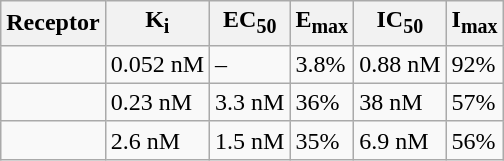<table class="wikitable floatright">
<tr>
<th>Receptor</th>
<th>K<sub>i</sub></th>
<th>EC<sub>50</sub></th>
<th>E<sub>max</sub></th>
<th>IC<sub>50</sub></th>
<th>I<sub>max</sub></th>
</tr>
<tr>
<td></td>
<td>0.052 nM</td>
<td>–</td>
<td>3.8%</td>
<td>0.88 nM</td>
<td>92%</td>
</tr>
<tr>
<td></td>
<td>0.23 nM</td>
<td>3.3 nM</td>
<td>36%</td>
<td>38 nM</td>
<td>57%</td>
</tr>
<tr>
<td></td>
<td>2.6 nM</td>
<td>1.5 nM</td>
<td>35%</td>
<td>6.9 nM</td>
<td>56%</td>
</tr>
</table>
